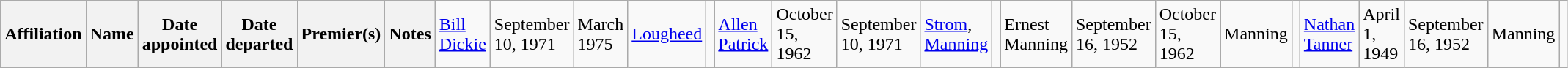<table class="wikitable">
<tr>
<th colspan="2">Affiliation</th>
<th>Name</th>
<th>Date appointed</th>
<th>Date departed</th>
<th>Premier(s)</th>
<th>Notes<br></th>
<td><a href='#'>Bill Dickie</a></td>
<td>September 10, 1971</td>
<td>March 1975</td>
<td><a href='#'>Lougheed</a></td>
<td><br></td>
<td><a href='#'>Allen Patrick</a></td>
<td>October 15, 1962</td>
<td>September 10, 1971</td>
<td><a href='#'>Strom</a>, <a href='#'>Manning</a></td>
<td><br></td>
<td>Ernest Manning</td>
<td>September 16, 1952</td>
<td>October 15, 1962</td>
<td>Manning</td>
<td><br></td>
<td><a href='#'>Nathan Tanner</a></td>
<td>April 1, 1949</td>
<td>September 16, 1952</td>
<td>Manning</td>
<td></td>
</tr>
</table>
